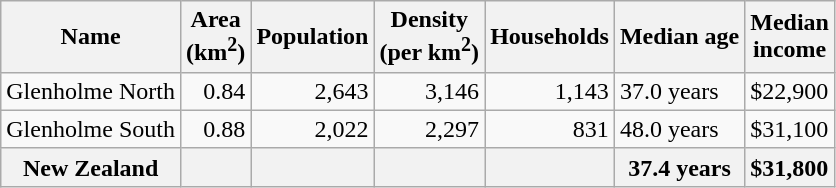<table class="wikitable">
<tr>
<th>Name</th>
<th>Area<br>(km<sup>2</sup>)</th>
<th>Population</th>
<th>Density<br>(per km<sup>2</sup>)</th>
<th>Households</th>
<th>Median age</th>
<th>Median<br>income</th>
</tr>
<tr>
<td>Glenholme North</td>
<td style="text-align:right;">0.84</td>
<td style="text-align:right;">2,643</td>
<td style="text-align:right;">3,146</td>
<td style="text-align:right;">1,143</td>
<td>37.0 years</td>
<td>$22,900</td>
</tr>
<tr>
<td>Glenholme South</td>
<td style="text-align:right;">0.88</td>
<td style="text-align:right;">2,022</td>
<td style="text-align:right;">2,297</td>
<td style="text-align:right;">831</td>
<td>48.0 years</td>
<td>$31,100</td>
</tr>
<tr>
<th>New Zealand</th>
<th></th>
<th></th>
<th></th>
<th></th>
<th>37.4 years</th>
<th style="text-align:left;">$31,800</th>
</tr>
</table>
